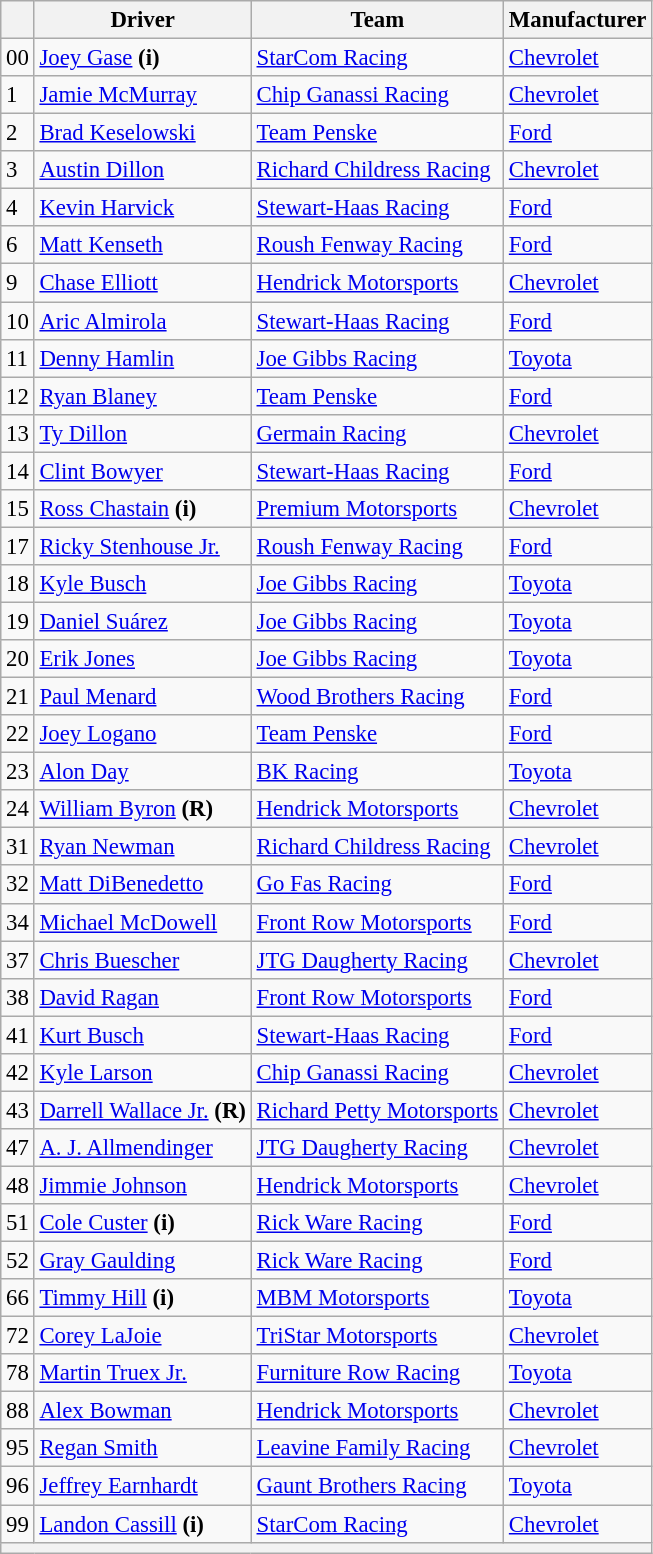<table class="wikitable" style="font-size:95%">
<tr>
<th></th>
<th>Driver</th>
<th>Team</th>
<th>Manufacturer</th>
</tr>
<tr>
<td>00</td>
<td><a href='#'>Joey Gase</a> <strong>(i)</strong></td>
<td><a href='#'>StarCom Racing</a></td>
<td><a href='#'>Chevrolet</a></td>
</tr>
<tr>
<td>1</td>
<td><a href='#'>Jamie McMurray</a></td>
<td><a href='#'>Chip Ganassi Racing</a></td>
<td><a href='#'>Chevrolet</a></td>
</tr>
<tr>
<td>2</td>
<td><a href='#'>Brad Keselowski</a></td>
<td><a href='#'>Team Penske</a></td>
<td><a href='#'>Ford</a></td>
</tr>
<tr>
<td>3</td>
<td><a href='#'>Austin Dillon</a></td>
<td><a href='#'>Richard Childress Racing</a></td>
<td><a href='#'>Chevrolet</a></td>
</tr>
<tr>
<td>4</td>
<td><a href='#'>Kevin Harvick</a></td>
<td><a href='#'>Stewart-Haas Racing</a></td>
<td><a href='#'>Ford</a></td>
</tr>
<tr>
<td>6</td>
<td><a href='#'>Matt Kenseth</a></td>
<td><a href='#'>Roush Fenway Racing</a></td>
<td><a href='#'>Ford</a></td>
</tr>
<tr>
<td>9</td>
<td><a href='#'>Chase Elliott</a></td>
<td><a href='#'>Hendrick Motorsports</a></td>
<td><a href='#'>Chevrolet</a></td>
</tr>
<tr>
<td>10</td>
<td><a href='#'>Aric Almirola</a></td>
<td><a href='#'>Stewart-Haas Racing</a></td>
<td><a href='#'>Ford</a></td>
</tr>
<tr>
<td>11</td>
<td><a href='#'>Denny Hamlin</a></td>
<td><a href='#'>Joe Gibbs Racing</a></td>
<td><a href='#'>Toyota</a></td>
</tr>
<tr>
<td>12</td>
<td><a href='#'>Ryan Blaney</a></td>
<td><a href='#'>Team Penske</a></td>
<td><a href='#'>Ford</a></td>
</tr>
<tr>
<td>13</td>
<td><a href='#'>Ty Dillon</a></td>
<td><a href='#'>Germain Racing</a></td>
<td><a href='#'>Chevrolet</a></td>
</tr>
<tr>
<td>14</td>
<td><a href='#'>Clint Bowyer</a></td>
<td><a href='#'>Stewart-Haas Racing</a></td>
<td><a href='#'>Ford</a></td>
</tr>
<tr>
<td>15</td>
<td><a href='#'>Ross Chastain</a> <strong>(i)</strong></td>
<td><a href='#'>Premium Motorsports</a></td>
<td><a href='#'>Chevrolet</a></td>
</tr>
<tr>
<td>17</td>
<td><a href='#'>Ricky Stenhouse Jr.</a></td>
<td><a href='#'>Roush Fenway Racing</a></td>
<td><a href='#'>Ford</a></td>
</tr>
<tr>
<td>18</td>
<td><a href='#'>Kyle Busch</a></td>
<td><a href='#'>Joe Gibbs Racing</a></td>
<td><a href='#'>Toyota</a></td>
</tr>
<tr>
<td>19</td>
<td><a href='#'>Daniel Suárez</a></td>
<td><a href='#'>Joe Gibbs Racing</a></td>
<td><a href='#'>Toyota</a></td>
</tr>
<tr>
<td>20</td>
<td><a href='#'>Erik Jones</a></td>
<td><a href='#'>Joe Gibbs Racing</a></td>
<td><a href='#'>Toyota</a></td>
</tr>
<tr>
<td>21</td>
<td><a href='#'>Paul Menard</a></td>
<td><a href='#'>Wood Brothers Racing</a></td>
<td><a href='#'>Ford</a></td>
</tr>
<tr>
<td>22</td>
<td><a href='#'>Joey Logano</a></td>
<td><a href='#'>Team Penske</a></td>
<td><a href='#'>Ford</a></td>
</tr>
<tr>
<td>23</td>
<td><a href='#'>Alon Day</a></td>
<td><a href='#'>BK Racing</a></td>
<td><a href='#'>Toyota</a></td>
</tr>
<tr>
<td>24</td>
<td><a href='#'>William Byron</a> <strong>(R)</strong></td>
<td><a href='#'>Hendrick Motorsports</a></td>
<td><a href='#'>Chevrolet</a></td>
</tr>
<tr>
<td>31</td>
<td><a href='#'>Ryan Newman</a></td>
<td><a href='#'>Richard Childress Racing</a></td>
<td><a href='#'>Chevrolet</a></td>
</tr>
<tr>
<td>32</td>
<td><a href='#'>Matt DiBenedetto</a></td>
<td><a href='#'>Go Fas Racing</a></td>
<td><a href='#'>Ford</a></td>
</tr>
<tr>
<td>34</td>
<td><a href='#'>Michael McDowell</a></td>
<td><a href='#'>Front Row Motorsports</a></td>
<td><a href='#'>Ford</a></td>
</tr>
<tr>
<td>37</td>
<td><a href='#'>Chris Buescher</a></td>
<td><a href='#'>JTG Daugherty Racing</a></td>
<td><a href='#'>Chevrolet</a></td>
</tr>
<tr>
<td>38</td>
<td><a href='#'>David Ragan</a></td>
<td><a href='#'>Front Row Motorsports</a></td>
<td><a href='#'>Ford</a></td>
</tr>
<tr>
<td>41</td>
<td><a href='#'>Kurt Busch</a></td>
<td><a href='#'>Stewart-Haas Racing</a></td>
<td><a href='#'>Ford</a></td>
</tr>
<tr>
<td>42</td>
<td><a href='#'>Kyle Larson</a></td>
<td><a href='#'>Chip Ganassi Racing</a></td>
<td><a href='#'>Chevrolet</a></td>
</tr>
<tr>
<td>43</td>
<td><a href='#'>Darrell Wallace Jr.</a> <strong>(R)</strong></td>
<td><a href='#'>Richard Petty Motorsports</a></td>
<td><a href='#'>Chevrolet</a></td>
</tr>
<tr>
<td>47</td>
<td><a href='#'>A. J. Allmendinger</a></td>
<td><a href='#'>JTG Daugherty Racing</a></td>
<td><a href='#'>Chevrolet</a></td>
</tr>
<tr>
<td>48</td>
<td><a href='#'>Jimmie Johnson</a></td>
<td><a href='#'>Hendrick Motorsports</a></td>
<td><a href='#'>Chevrolet</a></td>
</tr>
<tr>
<td>51</td>
<td><a href='#'>Cole Custer</a> <strong>(i)</strong></td>
<td><a href='#'>Rick Ware Racing</a></td>
<td><a href='#'>Ford</a></td>
</tr>
<tr>
<td>52</td>
<td><a href='#'>Gray Gaulding</a></td>
<td><a href='#'>Rick Ware Racing</a></td>
<td><a href='#'>Ford</a></td>
</tr>
<tr>
<td>66</td>
<td><a href='#'>Timmy Hill</a> <strong>(i)</strong></td>
<td><a href='#'>MBM Motorsports</a></td>
<td><a href='#'>Toyota</a></td>
</tr>
<tr>
<td>72</td>
<td><a href='#'>Corey LaJoie</a></td>
<td><a href='#'>TriStar Motorsports</a></td>
<td><a href='#'>Chevrolet</a></td>
</tr>
<tr>
<td>78</td>
<td><a href='#'>Martin Truex Jr.</a></td>
<td><a href='#'>Furniture Row Racing</a></td>
<td><a href='#'>Toyota</a></td>
</tr>
<tr>
<td>88</td>
<td><a href='#'>Alex Bowman</a></td>
<td><a href='#'>Hendrick Motorsports</a></td>
<td><a href='#'>Chevrolet</a></td>
</tr>
<tr>
<td>95</td>
<td><a href='#'>Regan Smith</a></td>
<td><a href='#'>Leavine Family Racing</a></td>
<td><a href='#'>Chevrolet</a></td>
</tr>
<tr>
<td>96</td>
<td><a href='#'>Jeffrey Earnhardt</a></td>
<td><a href='#'>Gaunt Brothers Racing</a></td>
<td><a href='#'>Toyota</a></td>
</tr>
<tr>
<td>99</td>
<td><a href='#'>Landon Cassill</a> <strong>(i)</strong></td>
<td><a href='#'>StarCom Racing</a></td>
<td><a href='#'>Chevrolet</a></td>
</tr>
<tr>
<th colspan="4"></th>
</tr>
</table>
